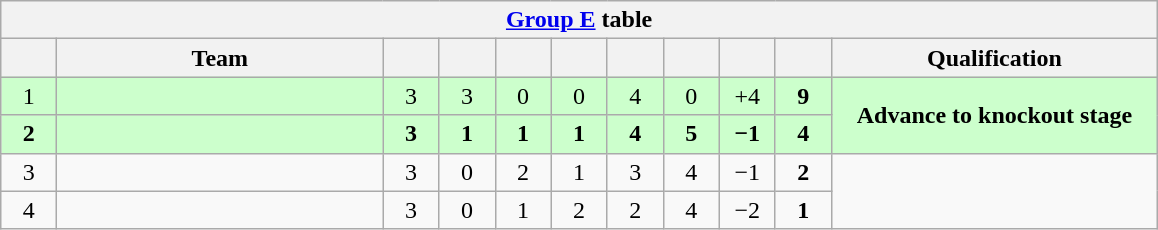<table class="wikitable" style="text-align:center">
<tr>
<th colspan="11"><a href='#'>Group E</a> table</th>
</tr>
<tr>
<th width="30"></th>
<th width="210">Team</th>
<th width="30"></th>
<th width="30"></th>
<th width="30"></th>
<th width="30"></th>
<th width="30"></th>
<th width="30"></th>
<th width="30"></th>
<th width="30"></th>
<th width="210">Qualification</th>
</tr>
<tr bgcolor="#ccffcc">
<td>1</td>
<td align="left"></td>
<td>3</td>
<td>3</td>
<td>0</td>
<td>0</td>
<td>4</td>
<td>0</td>
<td>+4</td>
<td><strong>9</strong></td>
<td rowspan="2"><strong>Advance to knockout stage</strong></td>
</tr>
<tr bgcolor="#ccffcc">
<td><strong>2</strong></td>
<td align="left"><strong></strong></td>
<td><strong>3</strong></td>
<td><strong>1</strong></td>
<td><strong>1</strong></td>
<td><strong>1</strong></td>
<td><strong>4</strong></td>
<td><strong>5</strong></td>
<td><strong>−1</strong></td>
<td><strong>4</strong></td>
</tr>
<tr>
<td>3</td>
<td align="left"></td>
<td>3</td>
<td>0</td>
<td>2</td>
<td>1</td>
<td>3</td>
<td>4</td>
<td>−1</td>
<td><strong>2</strong></td>
<td rowspan="2"></td>
</tr>
<tr>
<td>4</td>
<td align="left"></td>
<td>3</td>
<td>0</td>
<td>1</td>
<td>2</td>
<td>2</td>
<td>4</td>
<td>−2</td>
<td><strong>1</strong></td>
</tr>
</table>
